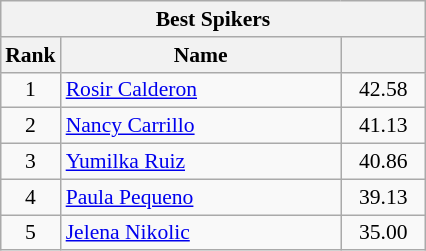<table class="wikitable" style="margin:0.5em auto;width=480;font-size:90%">
<tr>
<th colspan="3">Best Spikers</th>
</tr>
<tr>
<th width=30>Rank</th>
<th width=180>Name</th>
<th width=50></th>
</tr>
<tr>
<td align=center>1</td>
<td> <a href='#'>Rosir Calderon</a></td>
<td align=center>42.58</td>
</tr>
<tr>
<td align=center>2</td>
<td> <a href='#'>Nancy Carrillo</a></td>
<td align=center>41.13</td>
</tr>
<tr>
<td align=center>3</td>
<td> <a href='#'>Yumilka Ruiz</a></td>
<td align=center>40.86</td>
</tr>
<tr>
<td align=center>4</td>
<td> <a href='#'>Paula Pequeno</a></td>
<td align=center>39.13</td>
</tr>
<tr>
<td align=center>5</td>
<td> <a href='#'>Jelena Nikolic</a></td>
<td align=center>35.00</td>
</tr>
</table>
